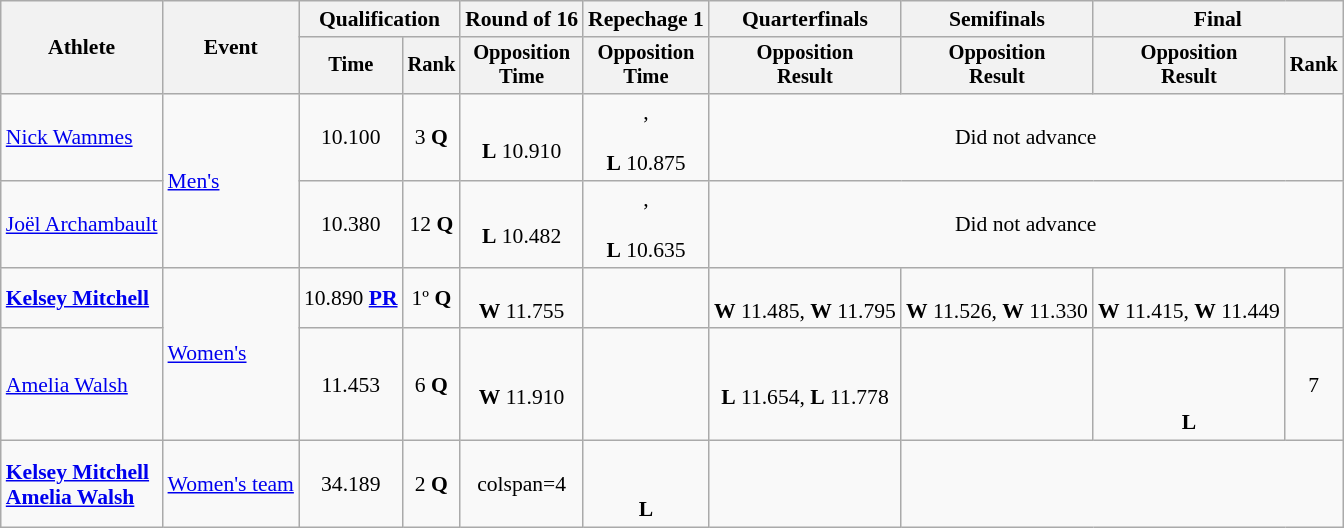<table class=wikitable style="font-size:90%;">
<tr>
<th rowspan=2>Athlete</th>
<th rowspan=2>Event</th>
<th colspan=2>Qualification</th>
<th>Round of 16</th>
<th>Repechage 1</th>
<th>Quarterfinals</th>
<th>Semifinals</th>
<th colspan=2>Final</th>
</tr>
<tr style="font-size:95%">
<th>Time</th>
<th>Rank</th>
<th>Opposition<br>Time</th>
<th>Opposition<br>Time</th>
<th>Opposition<br>Result</th>
<th>Opposition<br>Result</th>
<th>Opposition<br>Result</th>
<th>Rank</th>
</tr>
<tr align=center>
<td align=left><a href='#'>Nick Wammes</a></td>
<td align=left rowspan=2><a href='#'>Men's</a></td>
<td>10.100</td>
<td>3 <strong>Q</strong></td>
<td><br><strong>L</strong> 10.910</td>
<td>,<br> <br><strong>L</strong> 10.875</td>
<td colspan=4>Did not advance</td>
</tr>
<tr align=center>
<td align=left><a href='#'>Joël Archambault</a></td>
<td>10.380</td>
<td>12 <strong>Q</strong></td>
<td><br><strong>L</strong> 10.482</td>
<td>,<br> <br><strong>L</strong> 10.635</td>
<td colspan=4>Did not advance</td>
</tr>
<tr align=center>
<td align=left><strong><a href='#'>Kelsey Mitchell</a></strong></td>
<td align=left rowspan=2><a href='#'>Women's</a></td>
<td>10.890 <strong><a href='#'>PR</a></strong></td>
<td>1º <strong>Q</strong></td>
<td><br><strong>W</strong> 11.755</td>
<td></td>
<td><br><strong>W</strong> 11.485, <strong>W</strong> 11.795</td>
<td><br><strong>W</strong> 11.526, <strong>W</strong> 11.330</td>
<td><br><strong>W</strong> 11.415, <strong>W</strong> 11.449</td>
<td></td>
</tr>
<tr align=center>
<td align=left><a href='#'>Amelia Walsh</a></td>
<td>11.453</td>
<td>6 <strong>Q</strong></td>
<td><br><strong>W</strong> 11.910</td>
<td></td>
<td><br><strong>L</strong> 11.654, <strong>L</strong> 11.778</td>
<td></td>
<td><br><br><br> <strong>L</strong></td>
<td>7</td>
</tr>
<tr align=center>
<td align=left><strong><a href='#'>Kelsey Mitchell</a><br><a href='#'>Amelia Walsh</a></strong></td>
<td align=left><a href='#'>Women's team</a></td>
<td>34.189</td>
<td>2 <strong>Q</strong></td>
<td>colspan=4 </td>
<td><br><br><strong>L</strong></td>
<td></td>
</tr>
</table>
